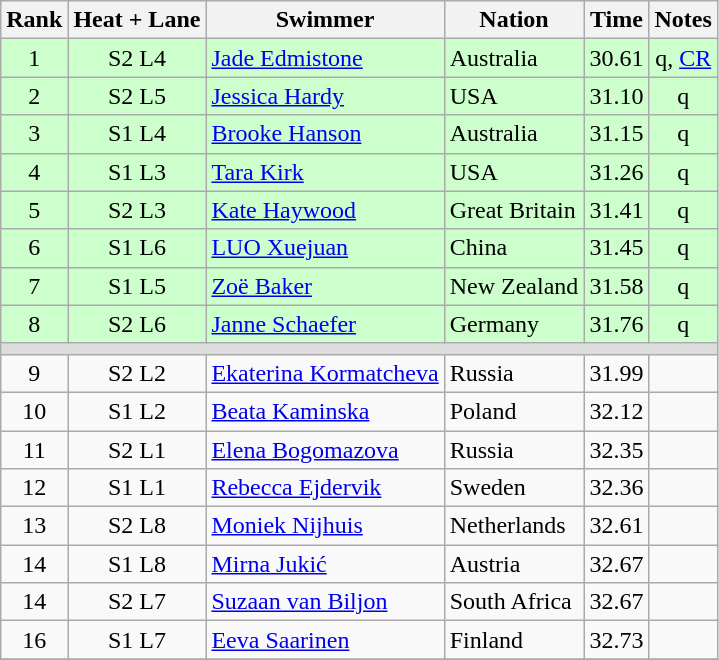<table class="wikitable sortable" style="text-align:center">
<tr>
<th>Rank</th>
<th>Heat + Lane</th>
<th>Swimmer</th>
<th>Nation</th>
<th>Time</th>
<th>Notes</th>
</tr>
<tr bgcolor=ccffcc>
<td>1</td>
<td>S2 L4</td>
<td align=left><a href='#'>Jade Edmistone</a></td>
<td align=left> Australia</td>
<td>30.61</td>
<td>q, <a href='#'>CR</a></td>
</tr>
<tr bgcolor=ccffcc>
<td>2</td>
<td>S2 L5</td>
<td align=left><a href='#'>Jessica Hardy</a></td>
<td align=left> USA</td>
<td>31.10</td>
<td>q</td>
</tr>
<tr bgcolor=ccffcc>
<td>3</td>
<td>S1 L4</td>
<td align=left><a href='#'>Brooke Hanson</a></td>
<td align=left> Australia</td>
<td>31.15</td>
<td>q</td>
</tr>
<tr bgcolor=ccffcc>
<td>4</td>
<td>S1 L3</td>
<td align=left><a href='#'>Tara Kirk</a></td>
<td align=left> USA</td>
<td>31.26</td>
<td>q</td>
</tr>
<tr bgcolor=ccffcc>
<td>5</td>
<td>S2 L3</td>
<td align=left><a href='#'>Kate Haywood</a></td>
<td align=left> Great Britain</td>
<td>31.41</td>
<td>q</td>
</tr>
<tr bgcolor=ccffcc>
<td>6</td>
<td>S1 L6</td>
<td align=left><a href='#'>LUO Xuejuan</a></td>
<td align=left> China</td>
<td>31.45</td>
<td>q</td>
</tr>
<tr bgcolor=ccffcc>
<td>7</td>
<td>S1 L5</td>
<td align=left><a href='#'>Zoë Baker</a></td>
<td align=left> New Zealand</td>
<td>31.58</td>
<td>q</td>
</tr>
<tr bgcolor=ccffcc>
<td>8</td>
<td>S2 L6</td>
<td align=left><a href='#'>Janne Schaefer</a></td>
<td align=left> Germany</td>
<td>31.76</td>
<td>q</td>
</tr>
<tr bgcolor=#DDDDDD>
<td colspan=6></td>
</tr>
<tr>
<td>9</td>
<td>S2 L2</td>
<td align=left><a href='#'>Ekaterina Kormatcheva</a></td>
<td align=left> Russia</td>
<td>31.99</td>
<td></td>
</tr>
<tr>
<td>10</td>
<td>S1 L2</td>
<td align=left><a href='#'>Beata Kaminska</a></td>
<td align=left> Poland</td>
<td>32.12</td>
<td></td>
</tr>
<tr>
<td>11</td>
<td>S2 L1</td>
<td align=left><a href='#'>Elena Bogomazova</a></td>
<td align=left> Russia</td>
<td>32.35</td>
<td></td>
</tr>
<tr>
<td>12</td>
<td>S1 L1</td>
<td align=left><a href='#'>Rebecca Ejdervik</a></td>
<td align=left> Sweden</td>
<td>32.36</td>
<td></td>
</tr>
<tr>
<td>13</td>
<td>S2 L8</td>
<td align=left><a href='#'>Moniek Nijhuis</a></td>
<td align=left> Netherlands</td>
<td>32.61</td>
<td></td>
</tr>
<tr>
<td>14</td>
<td>S1 L8</td>
<td align=left><a href='#'>Mirna Jukić</a></td>
<td align=left> Austria</td>
<td>32.67</td>
<td></td>
</tr>
<tr>
<td>14</td>
<td>S2 L7</td>
<td align=left><a href='#'>Suzaan van Biljon</a></td>
<td align=left> South Africa</td>
<td>32.67</td>
<td></td>
</tr>
<tr>
<td>16</td>
<td>S1 L7</td>
<td align=left><a href='#'>Eeva Saarinen</a></td>
<td align=left> Finland</td>
<td>32.73</td>
<td></td>
</tr>
<tr>
</tr>
</table>
